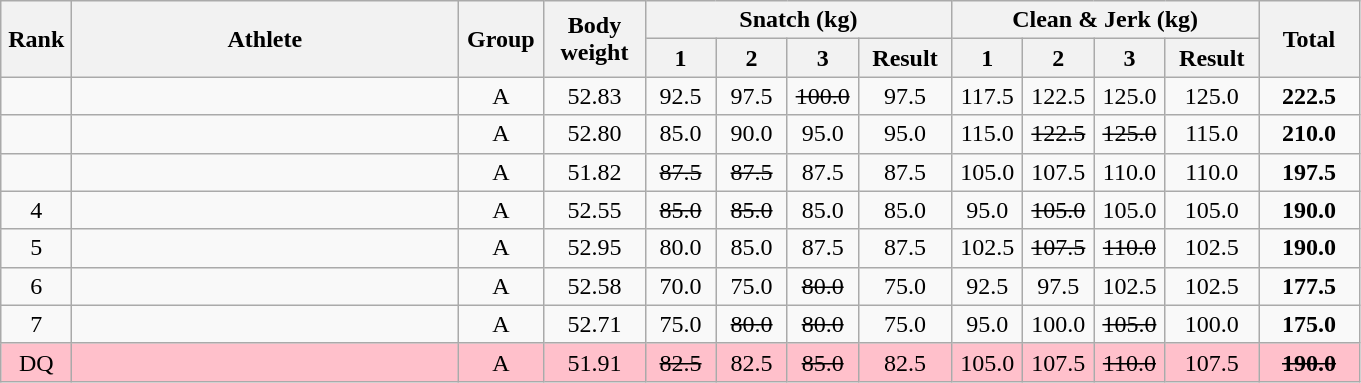<table class = "wikitable" style="text-align:center;">
<tr>
<th rowspan=2 width=40>Rank</th>
<th rowspan=2 width=250>Athlete</th>
<th rowspan=2 width=50>Group</th>
<th rowspan=2 width=60>Body weight</th>
<th colspan=4>Snatch (kg)</th>
<th colspan=4>Clean & Jerk (kg)</th>
<th rowspan=2 width=60>Total</th>
</tr>
<tr>
<th width=40>1</th>
<th width=40>2</th>
<th width=40>3</th>
<th width=55>Result</th>
<th width=40>1</th>
<th width=40>2</th>
<th width=40>3</th>
<th width=55>Result</th>
</tr>
<tr>
<td></td>
<td align=left></td>
<td>A</td>
<td>52.83</td>
<td>92.5</td>
<td>97.5</td>
<td><s>100.0</s></td>
<td>97.5</td>
<td>117.5</td>
<td>122.5</td>
<td>125.0</td>
<td>125.0</td>
<td><strong>222.5</strong></td>
</tr>
<tr>
<td></td>
<td align=left></td>
<td>A</td>
<td>52.80</td>
<td>85.0</td>
<td>90.0</td>
<td>95.0</td>
<td>95.0</td>
<td>115.0</td>
<td><s>122.5</s></td>
<td><s>125.0</s></td>
<td>115.0</td>
<td><strong>210.0</strong></td>
</tr>
<tr>
<td></td>
<td align=left></td>
<td>A</td>
<td>51.82</td>
<td><s>87.5</s></td>
<td><s>87.5</s></td>
<td>87.5</td>
<td>87.5</td>
<td>105.0</td>
<td>107.5</td>
<td>110.0</td>
<td>110.0</td>
<td><strong>197.5</strong></td>
</tr>
<tr>
<td>4</td>
<td align=left></td>
<td>A</td>
<td>52.55</td>
<td><s>85.0</s></td>
<td><s>85.0</s></td>
<td>85.0</td>
<td>85.0</td>
<td>95.0</td>
<td><s>105.0</s></td>
<td>105.0</td>
<td>105.0</td>
<td><strong>190.0</strong></td>
</tr>
<tr>
<td>5</td>
<td align=left></td>
<td>A</td>
<td>52.95</td>
<td>80.0</td>
<td>85.0</td>
<td>87.5</td>
<td>87.5</td>
<td>102.5</td>
<td><s>107.5</s></td>
<td><s>110.0</s></td>
<td>102.5</td>
<td><strong>190.0</strong></td>
</tr>
<tr>
<td>6</td>
<td align=left></td>
<td>A</td>
<td>52.58</td>
<td>70.0</td>
<td>75.0</td>
<td><s>80.0</s></td>
<td>75.0</td>
<td>92.5</td>
<td>97.5</td>
<td>102.5</td>
<td>102.5</td>
<td><strong>177.5</strong></td>
</tr>
<tr>
<td>7</td>
<td align=left></td>
<td>A</td>
<td>52.71</td>
<td>75.0</td>
<td><s>80.0</s></td>
<td><s>80.0</s></td>
<td>75.0</td>
<td>95.0</td>
<td>100.0</td>
<td><s>105.0</s></td>
<td>100.0</td>
<td><strong>175.0</strong></td>
</tr>
<tr bgcolor=pink>
<td>DQ</td>
<td align=left></td>
<td>A</td>
<td>51.91</td>
<td><s>82.5</s></td>
<td>82.5</td>
<td><s>85.0</s></td>
<td>82.5</td>
<td>105.0</td>
<td>107.5</td>
<td><s>110.0</s></td>
<td>107.5</td>
<td><s><strong>190.0</strong></s></td>
</tr>
</table>
